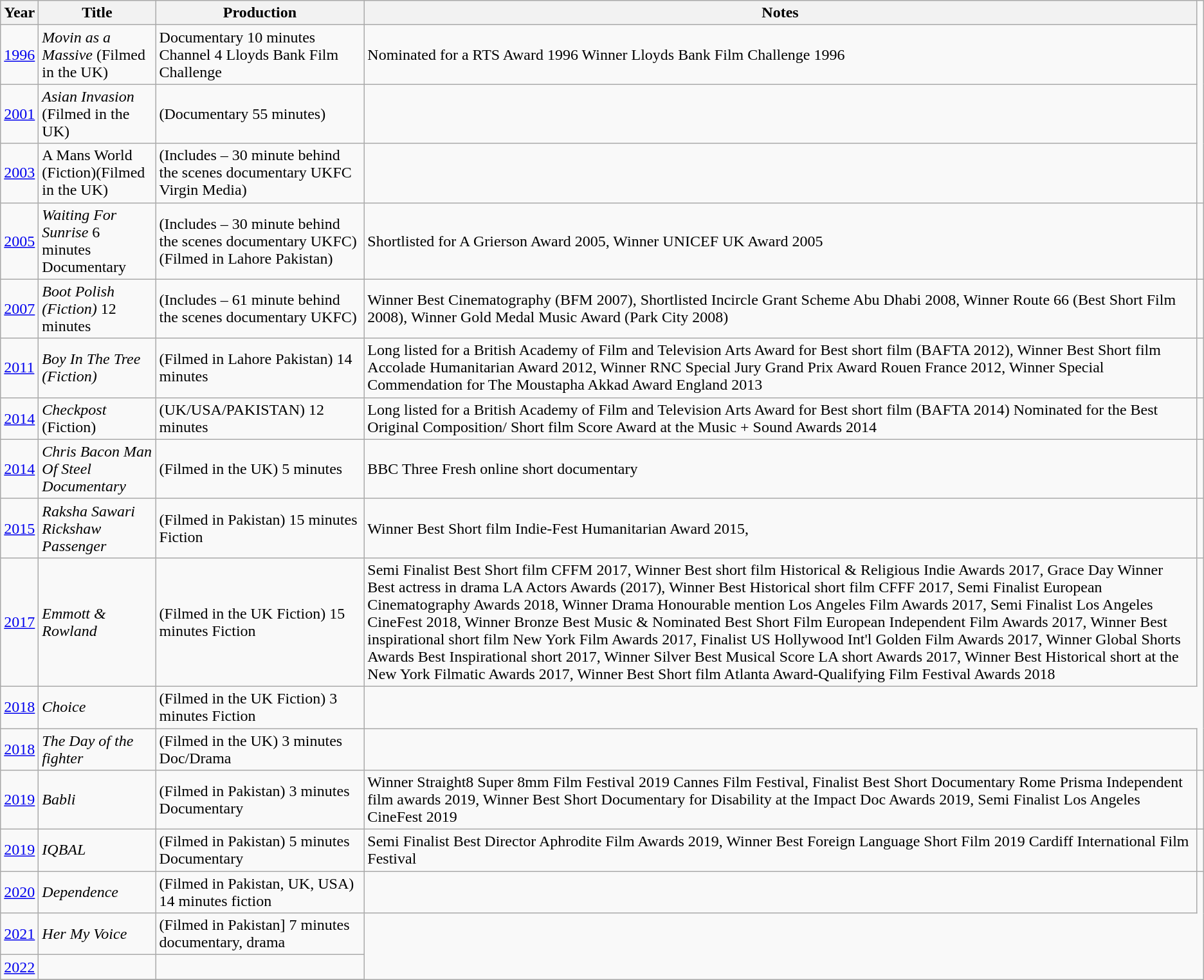<table class="wikitable sortable">
<tr>
<th>Year</th>
<th>Title</th>
<th>Production</th>
<th class="unsortable">Notes</th>
</tr>
<tr>
<td><a href='#'>1996</a></td>
<td><em>Movin as a Massive</em> (Filmed in the UK)</td>
<td>Documentary 10 minutes Channel 4 Lloyds Bank Film Challenge</td>
<td>Nominated for a RTS Award 1996 Winner Lloyds Bank Film Challenge 1996</td>
</tr>
<tr>
<td><a href='#'>2001</a></td>
<td><em>Asian Invasion</em> (Filmed in the UK)</td>
<td>(Documentary 55 minutes)</td>
<td></td>
</tr>
<tr>
<td><a href='#'>2003</a></td>
<td>A Mans World (Fiction)(Filmed in the UK)</td>
<td>(Includes – 30 minute behind the scenes documentary UKFC Virgin Media)</td>
<td></td>
</tr>
<tr>
<td><a href='#'>2005</a></td>
<td><em>Waiting For Sunrise</em> 6 minutes Documentary</td>
<td>(Includes – 30 minute behind the scenes documentary UKFC)(Filmed in Lahore Pakistan)</td>
<td>Shortlisted for A Grierson Award 2005, Winner UNICEF UK Award 2005</td>
<td></td>
</tr>
<tr>
<td><a href='#'>2007</a></td>
<td><em>Boot Polish (Fiction)</em> 12 minutes</td>
<td>(Includes – 61 minute behind the scenes documentary UKFC)</td>
<td>Winner Best Cinematography (BFM 2007), Shortlisted Incircle Grant Scheme Abu Dhabi 2008, Winner Route 66 (Best Short Film 2008), Winner Gold Medal Music Award (Park City 2008)</td>
<td></td>
</tr>
<tr>
<td><a href='#'>2011</a></td>
<td><em>Boy In The Tree (Fiction)</em></td>
<td>(Filmed in Lahore Pakistan) 14 minutes</td>
<td>Long listed for a British Academy of Film and Television Arts Award for Best short film (BAFTA 2012), Winner Best Short film Accolade Humanitarian Award 2012, Winner RNC Special Jury Grand Prix Award Rouen France 2012, Winner Special Commendation for The Moustapha Akkad Award England 2013</td>
<td></td>
</tr>
<tr>
<td><a href='#'>2014</a></td>
<td><em>Checkpost </em> (Fiction)</td>
<td>(UK/USA/PAKISTAN) 12 minutes</td>
<td>Long listed for a British Academy of Film and Television Arts Award for Best short film (BAFTA 2014) Nominated for the Best Original Composition/ Short film Score Award at the Music + Sound Awards 2014</td>
<td></td>
</tr>
<tr>
<td><a href='#'>2014</a></td>
<td><em>Chris Bacon Man Of Steel Documentary</em></td>
<td>(Filmed in the UK) 5 minutes</td>
<td>BBC Three Fresh online short documentary</td>
<td></td>
</tr>
<tr>
<td><a href='#'>2015</a></td>
<td><em>Raksha Sawari Rickshaw Passenger</em></td>
<td>(Filmed in Pakistan) 15 minutes Fiction</td>
<td>Winner Best Short film Indie-Fest Humanitarian Award 2015,</td>
<td></td>
</tr>
<tr>
<td><a href='#'>2017</a></td>
<td><em>Emmott & Rowland</em></td>
<td>(Filmed in the UK Fiction) 15 minutes Fiction</td>
<td>Semi Finalist Best Short film CFFM 2017, Winner Best short film Historical & Religious Indie Awards 2017, Grace Day Winner Best actress in drama LA Actors Awards (2017), Winner Best Historical short film CFFF 2017, Semi Finalist European Cinematography Awards 2018, Winner Drama Honourable mention Los Angeles Film Awards 2017, Semi Finalist Los Angeles CineFest 2018, Winner Bronze Best Music & Nominated Best Short Film European Independent Film Awards 2017, Winner Best inspirational short film New York Film Awards 2017, Finalist US Hollywood Int'l Golden Film Awards 2017, Winner Global Shorts Awards Best Inspirational short 2017, Winner Silver Best Musical Score LA short Awards 2017, Winner Best Historical short at the New York Filmatic Awards 2017, Winner Best Short film Atlanta Award-Qualifying Film Festival Awards 2018</td>
</tr>
<tr>
<td><a href='#'>2018</a></td>
<td><em>Choice</em></td>
<td>(Filmed in the UK Fiction) 3 minutes Fiction</td>
</tr>
<tr>
<td><a href='#'>2018</a></td>
<td><em>The Day of the fighter</em></td>
<td>(Filmed in the UK) 3 minutes Doc/Drama</td>
<td></td>
</tr>
<tr>
<td><a href='#'>2019</a></td>
<td><em>Babli</em></td>
<td>(Filmed in Pakistan) 3 minutes Documentary</td>
<td>Winner Straight8 Super 8mm Film Festival 2019 Cannes Film Festival, Finalist Best Short Documentary Rome Prisma Independent film awards 2019, Winner Best Short Documentary for Disability at the Impact Doc Awards 2019, Semi Finalist Los Angeles CineFest 2019</td>
<td></td>
</tr>
<tr>
<td><a href='#'>2019</a></td>
<td><em>IQBAL</em></td>
<td>(Filmed in Pakistan) 5 minutes Documentary</td>
<td>Semi Finalist Best Director Aphrodite Film Awards 2019, Winner Best Foreign Language Short Film 2019 Cardiff International Film Festival</td>
<td></td>
</tr>
<tr>
<td><a href='#'>2020</a></td>
<td><em>Dependence</em></td>
<td>(Filmed in Pakistan, UK, USA) 14 minutes fiction</td>
<td></td>
</tr>
<tr>
<td><a href='#'>2021</a></td>
<td><em>Her My Voice</em></td>
<td>(Filmed in Pakistan] 7 minutes documentary, drama</td>
</tr>
<tr>
<td><a href='#'>2022</a></td>
<td></td>
<td></td>
</tr>
<tr>
</tr>
<tr>
</tr>
</table>
